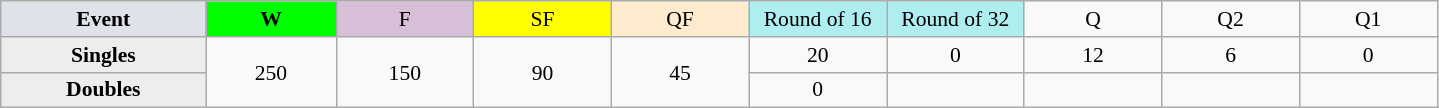<table class=wikitable style=font-size:90%;text-align:center>
<tr>
<td style="width:130px; background:#dfe2e9;"><strong>Event</strong></td>
<td style="width:80px; background:lime;"><strong>W</strong></td>
<td style="width:85px; background:thistle;">F</td>
<td style="width:85px; background:#ff0;">SF</td>
<td style="width:85px; background:#ffebcd;">QF</td>
<td style="width:85px; background:#afeeee;">Round of 16</td>
<td style="width:85px; background:#afeeee;">Round of 32</td>
<td width=85>Q</td>
<td width=85>Q2</td>
<td width=85>Q1</td>
</tr>
<tr>
<th style="background:#ededed;">Singles</th>
<td rowspan=2>250</td>
<td rowspan=2>150</td>
<td rowspan=2>90</td>
<td rowspan=2>45</td>
<td>20</td>
<td>0</td>
<td>12</td>
<td>6</td>
<td>0</td>
</tr>
<tr>
<th style="background:#ededed;">Doubles</th>
<td>0</td>
<td></td>
<td></td>
<td></td>
<td></td>
</tr>
</table>
